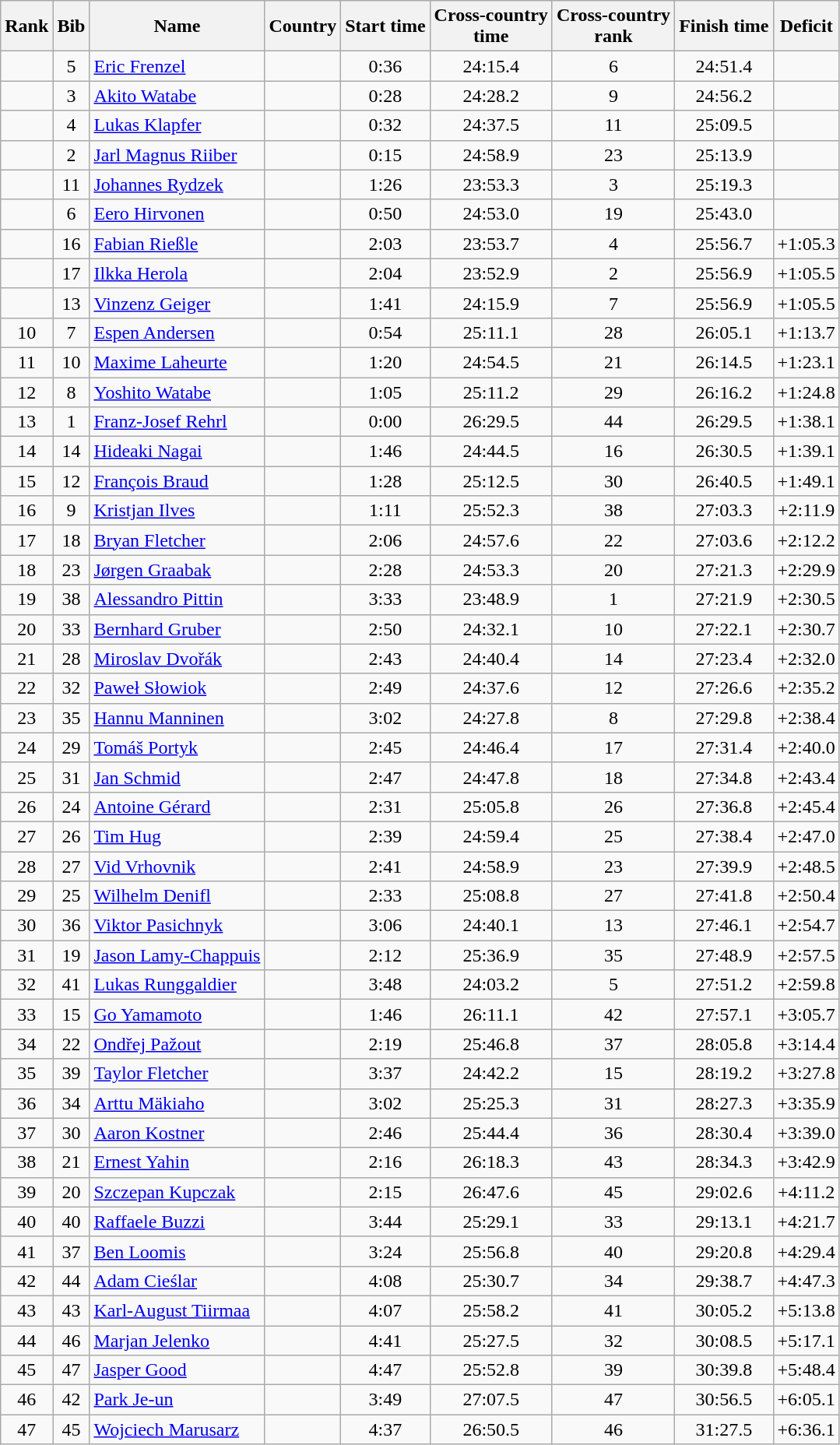<table class="wikitable sortable" style="text-align:center">
<tr>
<th>Rank</th>
<th>Bib</th>
<th>Name</th>
<th>Country</th>
<th>Start time</th>
<th>Cross-country<br>time</th>
<th>Cross-country <br>rank</th>
<th>Finish time</th>
<th>Deficit</th>
</tr>
<tr>
<td></td>
<td>5</td>
<td align="left"><a href='#'>Eric Frenzel</a></td>
<td align="left"></td>
<td>0:36</td>
<td>24:15.4</td>
<td>6</td>
<td>24:51.4</td>
<td></td>
</tr>
<tr>
<td></td>
<td>3</td>
<td align="left"><a href='#'>Akito Watabe</a></td>
<td align="left"></td>
<td>0:28</td>
<td>24:28.2</td>
<td>9</td>
<td>24:56.2</td>
<td></td>
</tr>
<tr>
<td></td>
<td>4</td>
<td align="left"><a href='#'>Lukas Klapfer</a></td>
<td align="left"></td>
<td>0:32</td>
<td>24:37.5</td>
<td>11</td>
<td>25:09.5</td>
<td></td>
</tr>
<tr>
<td></td>
<td>2</td>
<td align="left"><a href='#'>Jarl Magnus Riiber</a></td>
<td align="left"></td>
<td>0:15</td>
<td>24:58.9</td>
<td>23</td>
<td>25:13.9</td>
<td></td>
</tr>
<tr>
<td></td>
<td>11</td>
<td align="left"><a href='#'>Johannes Rydzek</a></td>
<td align="left"></td>
<td>1:26</td>
<td>23:53.3</td>
<td>3</td>
<td>25:19.3</td>
<td></td>
</tr>
<tr>
<td></td>
<td>6</td>
<td align="left"><a href='#'>Eero Hirvonen</a></td>
<td align="left"></td>
<td>0:50</td>
<td>24:53.0</td>
<td>19</td>
<td>25:43.0</td>
<td></td>
</tr>
<tr>
<td></td>
<td>16</td>
<td align="left"><a href='#'>Fabian Rießle</a></td>
<td align="left"></td>
<td>2:03</td>
<td>23:53.7</td>
<td>4</td>
<td>25:56.7</td>
<td>+1:05.3</td>
</tr>
<tr>
<td></td>
<td>17</td>
<td align="left"><a href='#'>Ilkka Herola</a></td>
<td align="left"></td>
<td>2:04</td>
<td>23:52.9</td>
<td>2</td>
<td>25:56.9</td>
<td>+1:05.5</td>
</tr>
<tr>
<td></td>
<td>13</td>
<td align="left"><a href='#'>Vinzenz Geiger</a></td>
<td align="left"></td>
<td>1:41</td>
<td>24:15.9</td>
<td>7</td>
<td>25:56.9</td>
<td>+1:05.5</td>
</tr>
<tr>
<td>10</td>
<td>7</td>
<td align="left"><a href='#'>Espen Andersen</a></td>
<td align="left"></td>
<td>0:54</td>
<td>25:11.1</td>
<td>28</td>
<td>26:05.1</td>
<td>+1:13.7</td>
</tr>
<tr>
<td>11</td>
<td>10</td>
<td align="left"><a href='#'>Maxime Laheurte</a></td>
<td align="left"></td>
<td>1:20</td>
<td>24:54.5</td>
<td>21</td>
<td>26:14.5</td>
<td>+1:23.1</td>
</tr>
<tr>
<td>12</td>
<td>8</td>
<td align="left"><a href='#'>Yoshito Watabe</a></td>
<td align="left"></td>
<td>1:05</td>
<td>25:11.2</td>
<td>29</td>
<td>26:16.2</td>
<td>+1:24.8</td>
</tr>
<tr>
<td>13</td>
<td>1</td>
<td align="left"><a href='#'>Franz-Josef Rehrl</a></td>
<td align="left"></td>
<td>0:00</td>
<td>26:29.5</td>
<td>44</td>
<td>26:29.5</td>
<td>+1:38.1</td>
</tr>
<tr>
<td>14</td>
<td>14</td>
<td align="left"><a href='#'>Hideaki Nagai</a></td>
<td align="left"></td>
<td>1:46</td>
<td>24:44.5</td>
<td>16</td>
<td>26:30.5</td>
<td>+1:39.1</td>
</tr>
<tr>
<td>15</td>
<td>12</td>
<td align="left"><a href='#'>François Braud</a></td>
<td align="left"></td>
<td>1:28</td>
<td>25:12.5</td>
<td>30</td>
<td>26:40.5</td>
<td>+1:49.1</td>
</tr>
<tr>
<td>16</td>
<td>9</td>
<td align="left"><a href='#'>Kristjan Ilves</a></td>
<td align="left"></td>
<td>1:11</td>
<td>25:52.3</td>
<td>38</td>
<td>27:03.3</td>
<td>+2:11.9</td>
</tr>
<tr>
<td>17</td>
<td>18</td>
<td align="left"><a href='#'>Bryan Fletcher</a></td>
<td align="left"></td>
<td>2:06</td>
<td>24:57.6</td>
<td>22</td>
<td>27:03.6</td>
<td>+2:12.2</td>
</tr>
<tr>
<td>18</td>
<td>23</td>
<td align="left"><a href='#'>Jørgen Graabak</a></td>
<td align="left"></td>
<td>2:28</td>
<td>24:53.3</td>
<td>20</td>
<td>27:21.3</td>
<td>+2:29.9</td>
</tr>
<tr>
<td>19</td>
<td>38</td>
<td align="left"><a href='#'>Alessandro Pittin</a></td>
<td align="left"></td>
<td>3:33</td>
<td>23:48.9</td>
<td>1</td>
<td>27:21.9</td>
<td>+2:30.5</td>
</tr>
<tr>
<td>20</td>
<td>33</td>
<td align="left"><a href='#'>Bernhard Gruber</a></td>
<td align="left"></td>
<td>2:50</td>
<td>24:32.1</td>
<td>10</td>
<td>27:22.1</td>
<td>+2:30.7</td>
</tr>
<tr>
<td>21</td>
<td>28</td>
<td align="left"><a href='#'>Miroslav Dvořák</a></td>
<td align="left"></td>
<td>2:43</td>
<td>24:40.4</td>
<td>14</td>
<td>27:23.4</td>
<td>+2:32.0</td>
</tr>
<tr>
<td>22</td>
<td>32</td>
<td align="left"><a href='#'>Paweł Słowiok</a></td>
<td align="left"></td>
<td>2:49</td>
<td>24:37.6</td>
<td>12</td>
<td>27:26.6</td>
<td>+2:35.2</td>
</tr>
<tr>
<td>23</td>
<td>35</td>
<td align="left"><a href='#'>Hannu Manninen</a></td>
<td align="left"></td>
<td>3:02</td>
<td>24:27.8</td>
<td>8</td>
<td>27:29.8</td>
<td>+2:38.4</td>
</tr>
<tr>
<td>24</td>
<td>29</td>
<td align="left"><a href='#'>Tomáš Portyk</a></td>
<td align="left"></td>
<td>2:45</td>
<td>24:46.4</td>
<td>17</td>
<td>27:31.4</td>
<td>+2:40.0</td>
</tr>
<tr>
<td>25</td>
<td>31</td>
<td align="left"><a href='#'>Jan Schmid</a></td>
<td align="left"></td>
<td>2:47</td>
<td>24:47.8</td>
<td>18</td>
<td>27:34.8</td>
<td>+2:43.4</td>
</tr>
<tr>
<td>26</td>
<td>24</td>
<td align="left"><a href='#'>Antoine Gérard</a></td>
<td align="left"></td>
<td>2:31</td>
<td>25:05.8</td>
<td>26</td>
<td>27:36.8</td>
<td>+2:45.4</td>
</tr>
<tr>
<td>27</td>
<td>26</td>
<td align="left"><a href='#'>Tim Hug</a></td>
<td align="left"></td>
<td>2:39</td>
<td>24:59.4</td>
<td>25</td>
<td>27:38.4</td>
<td>+2:47.0</td>
</tr>
<tr>
<td>28</td>
<td>27</td>
<td align="left"><a href='#'>Vid Vrhovnik</a></td>
<td align="left"></td>
<td>2:41</td>
<td>24:58.9</td>
<td>23</td>
<td>27:39.9</td>
<td>+2:48.5</td>
</tr>
<tr>
<td>29</td>
<td>25</td>
<td align="left"><a href='#'>Wilhelm Denifl</a></td>
<td align="left"></td>
<td>2:33</td>
<td>25:08.8</td>
<td>27</td>
<td>27:41.8</td>
<td>+2:50.4</td>
</tr>
<tr>
<td>30</td>
<td>36</td>
<td align="left"><a href='#'>Viktor Pasichnyk</a></td>
<td align="left"></td>
<td>3:06</td>
<td>24:40.1</td>
<td>13</td>
<td>27:46.1</td>
<td>+2:54.7</td>
</tr>
<tr>
<td>31</td>
<td>19</td>
<td align="left"><a href='#'>Jason Lamy-Chappuis</a></td>
<td align="left"></td>
<td>2:12</td>
<td>25:36.9</td>
<td>35</td>
<td>27:48.9</td>
<td>+2:57.5</td>
</tr>
<tr>
<td>32</td>
<td>41</td>
<td align="left"><a href='#'>Lukas Runggaldier</a></td>
<td align="left"></td>
<td>3:48</td>
<td>24:03.2</td>
<td>5</td>
<td>27:51.2</td>
<td>+2:59.8</td>
</tr>
<tr>
<td>33</td>
<td>15</td>
<td align="left"><a href='#'>Go Yamamoto</a></td>
<td align="left"></td>
<td>1:46</td>
<td>26:11.1</td>
<td>42</td>
<td>27:57.1</td>
<td>+3:05.7</td>
</tr>
<tr>
<td>34</td>
<td>22</td>
<td align="left"><a href='#'>Ondřej Pažout</a></td>
<td align="left"></td>
<td>2:19</td>
<td>25:46.8</td>
<td>37</td>
<td>28:05.8</td>
<td>+3:14.4</td>
</tr>
<tr>
<td>35</td>
<td>39</td>
<td align="left"><a href='#'>Taylor Fletcher</a></td>
<td align="left"></td>
<td>3:37</td>
<td>24:42.2</td>
<td>15</td>
<td>28:19.2</td>
<td>+3:27.8</td>
</tr>
<tr>
<td>36</td>
<td>34</td>
<td align="left"><a href='#'>Arttu Mäkiaho</a></td>
<td align="left"></td>
<td>3:02</td>
<td>25:25.3</td>
<td>31</td>
<td>28:27.3</td>
<td>+3:35.9</td>
</tr>
<tr>
<td>37</td>
<td>30</td>
<td align="left"><a href='#'>Aaron Kostner</a></td>
<td align="left"></td>
<td>2:46</td>
<td>25:44.4</td>
<td>36</td>
<td>28:30.4</td>
<td>+3:39.0</td>
</tr>
<tr>
<td>38</td>
<td>21</td>
<td align="left"><a href='#'>Ernest Yahin</a></td>
<td align="left"></td>
<td>2:16</td>
<td>26:18.3</td>
<td>43</td>
<td>28:34.3</td>
<td>+3:42.9</td>
</tr>
<tr>
<td>39</td>
<td>20</td>
<td align="left"><a href='#'>Szczepan Kupczak</a></td>
<td align="left"></td>
<td>2:15</td>
<td>26:47.6</td>
<td>45</td>
<td>29:02.6</td>
<td>+4:11.2</td>
</tr>
<tr>
<td>40</td>
<td>40</td>
<td align="left"><a href='#'>Raffaele Buzzi</a></td>
<td align="left"></td>
<td>3:44</td>
<td>25:29.1</td>
<td>33</td>
<td>29:13.1</td>
<td>+4:21.7</td>
</tr>
<tr>
<td>41</td>
<td>37</td>
<td align="left"><a href='#'>Ben Loomis</a></td>
<td align="left"></td>
<td>3:24</td>
<td>25:56.8</td>
<td>40</td>
<td>29:20.8</td>
<td>+4:29.4</td>
</tr>
<tr>
<td>42</td>
<td>44</td>
<td align="left"><a href='#'>Adam Cieślar</a></td>
<td align="left"></td>
<td>4:08</td>
<td>25:30.7</td>
<td>34</td>
<td>29:38.7</td>
<td>+4:47.3</td>
</tr>
<tr>
<td>43</td>
<td>43</td>
<td align="left"><a href='#'>Karl-August Tiirmaa</a></td>
<td align="left"></td>
<td>4:07</td>
<td>25:58.2</td>
<td>41</td>
<td>30:05.2</td>
<td>+5:13.8</td>
</tr>
<tr>
<td>44</td>
<td>46</td>
<td align="left"><a href='#'>Marjan Jelenko</a></td>
<td align="left"></td>
<td>4:41</td>
<td>25:27.5</td>
<td>32</td>
<td>30:08.5</td>
<td>+5:17.1</td>
</tr>
<tr>
<td>45</td>
<td>47</td>
<td align="left"><a href='#'>Jasper Good</a></td>
<td align="left"></td>
<td>4:47</td>
<td>25:52.8</td>
<td>39</td>
<td>30:39.8</td>
<td>+5:48.4</td>
</tr>
<tr>
<td>46</td>
<td>42</td>
<td align="left"><a href='#'>Park Je-un</a></td>
<td align="left"></td>
<td>3:49</td>
<td>27:07.5</td>
<td>47</td>
<td>30:56.5</td>
<td>+6:05.1</td>
</tr>
<tr>
<td>47</td>
<td>45</td>
<td align="left"><a href='#'>Wojciech Marusarz</a></td>
<td align="left"></td>
<td>4:37</td>
<td>26:50.5</td>
<td>46</td>
<td>31:27.5</td>
<td>+6:36.1</td>
</tr>
</table>
